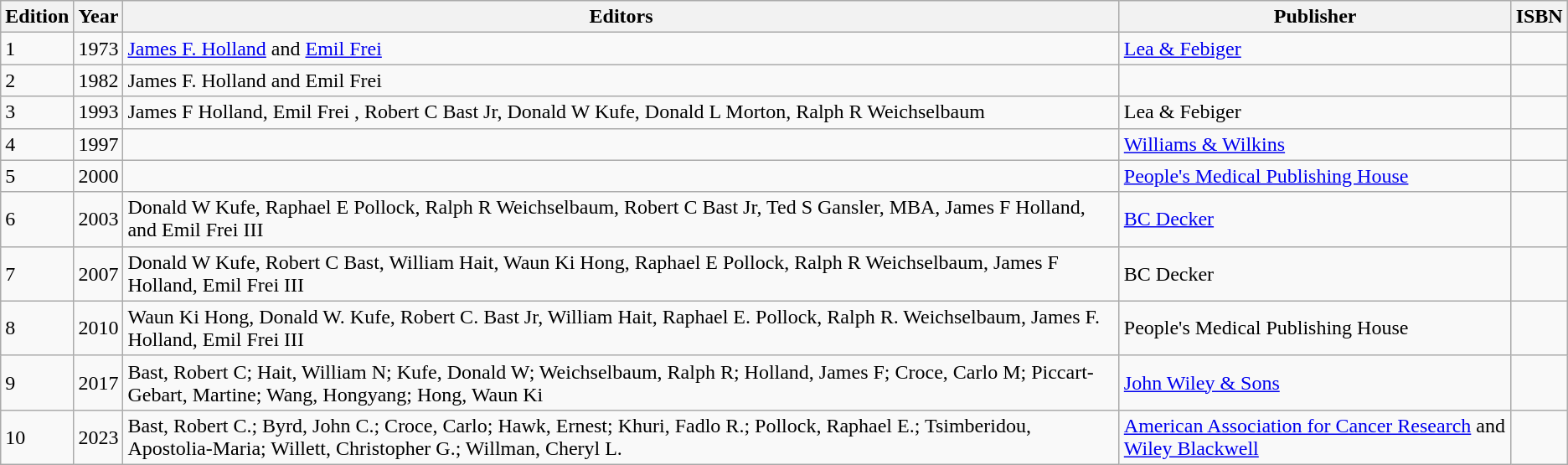<table class="wikitable">
<tr>
<th>Edition</th>
<th>Year</th>
<th>Editors</th>
<th>Publisher</th>
<th>ISBN</th>
</tr>
<tr>
<td>1</td>
<td>1973</td>
<td><a href='#'>James F. Holland</a> and <a href='#'>Emil Frei</a></td>
<td><a href='#'>Lea & Febiger</a></td>
<td></td>
</tr>
<tr>
<td>2</td>
<td>1982</td>
<td>James F. Holland and Emil Frei</td>
<td></td>
<td></td>
</tr>
<tr>
<td>3</td>
<td>1993</td>
<td>James F Holland, Emil Frei , Robert C Bast Jr, Donald W Kufe, Donald L Morton, Ralph R Weichselbaum</td>
<td>Lea & Febiger</td>
<td></td>
</tr>
<tr>
<td>4</td>
<td>1997</td>
<td></td>
<td><a href='#'>Williams & Wilkins</a></td>
<td></td>
</tr>
<tr>
<td>5</td>
<td>2000</td>
<td></td>
<td><a href='#'>People's Medical Publishing House</a></td>
<td></td>
</tr>
<tr>
<td>6</td>
<td>2003</td>
<td>Donald W Kufe, Raphael E Pollock, Ralph R Weichselbaum, Robert C Bast Jr, Ted S Gansler, MBA, James F Holland, and Emil Frei III</td>
<td><a href='#'>BC Decker</a></td>
<td></td>
</tr>
<tr>
<td>7</td>
<td>2007</td>
<td>Donald W Kufe, Robert C Bast, William Hait, Waun Ki Hong, Raphael E Pollock, Ralph R Weichselbaum, James F Holland, Emil Frei III</td>
<td>BC Decker</td>
<td></td>
</tr>
<tr>
<td>8</td>
<td>2010</td>
<td>Waun Ki Hong, Donald W. Kufe, Robert C. Bast Jr, William Hait, Raphael E. Pollock, Ralph R. Weichselbaum, James F. Holland, Emil Frei III</td>
<td>People's Medical Publishing House</td>
<td></td>
</tr>
<tr>
<td>9</td>
<td>2017</td>
<td>Bast, Robert C; Hait, William N; Kufe, Donald W; Weichselbaum, Ralph R; Holland, James F; Croce, Carlo M; Piccart‐Gebart, Martine; Wang, Hongyang; Hong, Waun Ki</td>
<td><a href='#'>John Wiley & Sons</a></td>
<td></td>
</tr>
<tr>
<td>10</td>
<td>2023</td>
<td>Bast, Robert C.; Byrd, John C.; Croce, Carlo; Hawk, Ernest; Khuri, Fadlo R.; Pollock, Raphael E.; Tsimberidou, Apostolia-Maria; Willett, Christopher G.; Willman, Cheryl L.</td>
<td><a href='#'>American Association for Cancer Research</a> and <a href='#'>Wiley Blackwell</a></td>
<td></td>
</tr>
</table>
